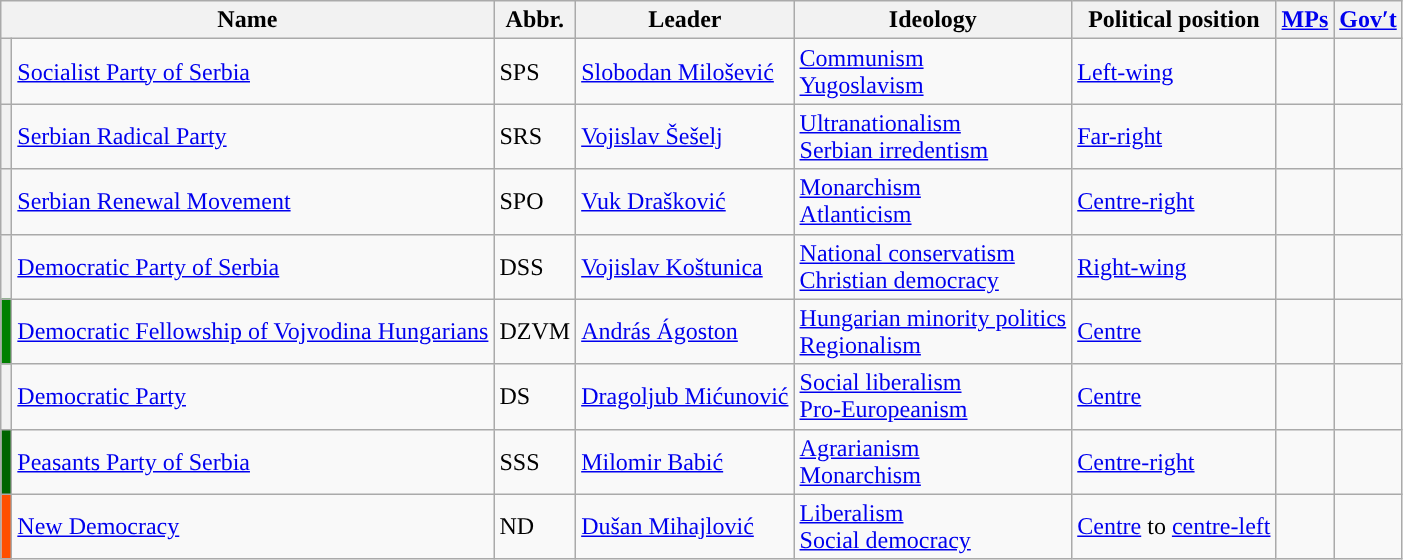<table class="wikitable">
<tr>
<th colspan=2>Name</th>
<th>Abbr.</th>
<th>Leader</th>
<th>Ideology</th>
<th>Political position</th>
<th><a href='#'>MPs</a></th>
<th><a href='#'>Gov′t</a></th>
</tr>
<tr>
<th style="background-color: "></th>
<td><a href='#'>Socialist Party of Serbia</a><br><small><em></em></small></td>
<td>SPS</td>
<td><a href='#'>Slobodan Milošević</a></td>
<td><a href='#'>Communism</a><br><a href='#'>Yugoslavism</a></td>
<td><a href='#'>Left-wing</a></td>
<td></td>
<td></td>
</tr>
<tr>
<th style="background-color: "></th>
<td><a href='#'>Serbian Radical Party</a><br><small><em></em></small></td>
<td>SRS</td>
<td><a href='#'>Vojislav Šešelj</a></td>
<td><a href='#'>Ultranationalism</a><br><a href='#'>Serbian irredentism</a></td>
<td><a href='#'>Far-right</a></td>
<td></td>
<td></td>
</tr>
<tr>
<th style="background-color: "></th>
<td><a href='#'>Serbian Renewal Movement</a><br><small><em></em></small></td>
<td>SPO</td>
<td><a href='#'>Vuk Drašković</a></td>
<td><a href='#'>Monarchism</a><br><a href='#'>Atlanticism</a></td>
<td><a href='#'>Centre-right</a></td>
<td></td>
<td></td>
</tr>
<tr>
<th style="background-color: "></th>
<td><a href='#'>Democratic Party of Serbia</a><br><small><em></em></small></td>
<td>DSS</td>
<td><a href='#'>Vojislav Koštunica</a></td>
<td><a href='#'>National conservatism</a><br><a href='#'>Christian democracy</a></td>
<td><a href='#'>Right-wing</a></td>
<td></td>
<td></td>
</tr>
<tr>
<th style="background-color: green; color:white;"></th>
<td><a href='#'>Democratic Fellowship of Vojvodina Hungarians</a><br><small><em></em></small></td>
<td>DZVM</td>
<td><a href='#'>András Ágoston</a></td>
<td><a href='#'>Hungarian minority politics</a><br><a href='#'>Regionalism</a></td>
<td><a href='#'>Centre</a></td>
<td></td>
<td></td>
</tr>
<tr>
<th style="background-color: "></th>
<td><a href='#'>Democratic Party</a><br><small><em></em></small></td>
<td>DS</td>
<td><a href='#'>Dragoljub Mićunović</a></td>
<td><a href='#'>Social liberalism</a><br><a href='#'>Pro-Europeanism</a></td>
<td><a href='#'>Centre</a></td>
<td></td>
<td></td>
</tr>
<tr>
<th style="background-color: darkgreen; color:white;"></th>
<td><a href='#'>Peasants Party of Serbia</a><br><small><em></em></small></td>
<td>SSS</td>
<td><a href='#'>Milomir Babić</a></td>
<td><a href='#'>Agrarianism</a><br><a href='#'>Monarchism</a></td>
<td><a href='#'>Centre-right</a></td>
<td></td>
<td></td>
</tr>
<tr>
<th style="background-color: #FF4F00;"></th>
<td><a href='#'>New Democracy</a><br><small><em></em></small></td>
<td>ND</td>
<td><a href='#'>Dušan Mihajlović</a></td>
<td><a href='#'>Liberalism</a><br><a href='#'>Social democracy</a></td>
<td><a href='#'>Centre</a> to <a href='#'>centre-left</a></td>
<td></td>
<td></td>
</tr>
</table>
